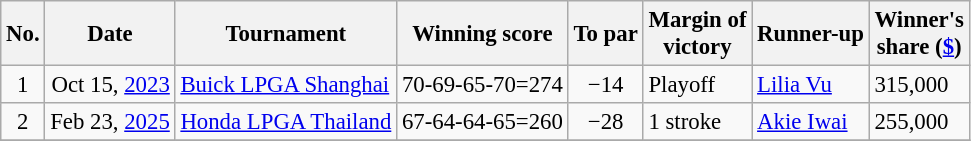<table class="wikitable" style="font-size:95%;">
<tr>
<th>No.</th>
<th>Date</th>
<th>Tournament</th>
<th>Winning score</th>
<th>To par</th>
<th>Margin of<br>victory</th>
<th>Runner-up</th>
<th>Winner's<br>share (<a href='#'>$</a>)</th>
</tr>
<tr>
<td align=center>1</td>
<td align=right>Oct 15, <a href='#'>2023</a></td>
<td><a href='#'>Buick LPGA Shanghai</a></td>
<td>70-69-65-70=274</td>
<td align=center>−14</td>
<td>Playoff</td>
<td> <a href='#'>Lilia Vu</a></td>
<td>315,000</td>
</tr>
<tr>
<td align=center>2</td>
<td align=right>Feb 23, <a href='#'>2025</a></td>
<td><a href='#'>Honda LPGA Thailand</a></td>
<td>67-64-64-65=260</td>
<td align=center>−28</td>
<td>1 stroke</td>
<td> <a href='#'>Akie Iwai</a></td>
<td>255,000</td>
</tr>
<tr>
</tr>
</table>
